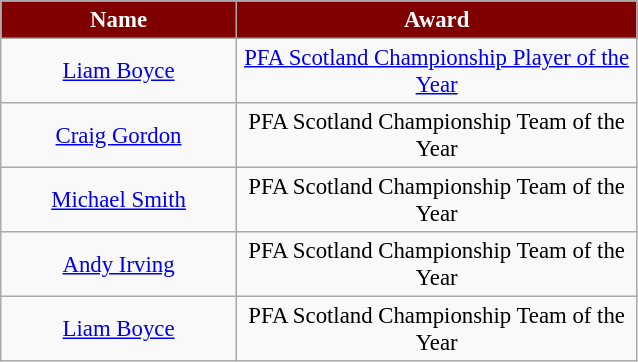<table class="wikitable" style="font-size: 95%; text-align: center;">
<tr>
<th scope="col" style="background:maroon; color:white; width:150px;">Name</th>
<th scope="col" style="background:maroon; color:white; width:260px;">Award</th>
</tr>
<tr>
<td><a href='#'>Liam Boyce</a></td>
<td><a href='#'>PFA Scotland Championship Player of the Year</a></td>
</tr>
<tr>
<td><a href='#'>Craig Gordon</a></td>
<td>PFA Scotland Championship Team of the Year</td>
</tr>
<tr>
<td><a href='#'>Michael Smith</a></td>
<td>PFA Scotland Championship Team of the Year</td>
</tr>
<tr>
<td><a href='#'>Andy Irving</a></td>
<td>PFA Scotland Championship Team of the Year</td>
</tr>
<tr>
<td><a href='#'>Liam Boyce</a></td>
<td>PFA Scotland Championship Team of the Year</td>
</tr>
</table>
